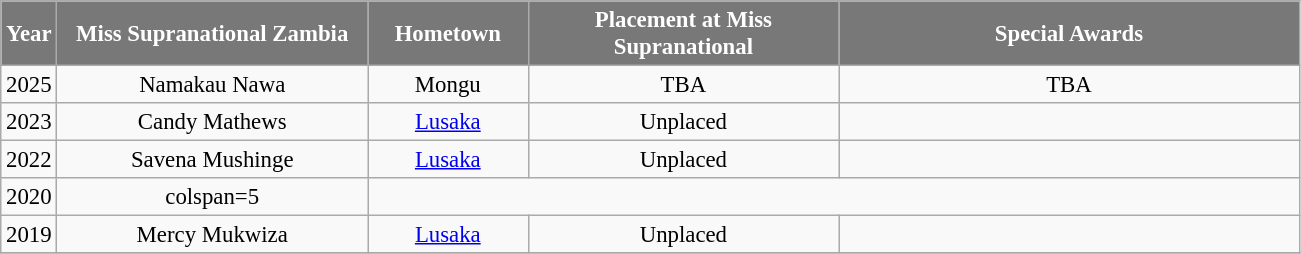<table class="wikitable sortable" style="font-size: 95%; text-align:center">
<tr>
<th width="30" style="background-color:#787878;color:#FFFFFF;">Year</th>
<th width="200" style="background-color:#787878;color:#FFFFFF;">Miss Supranational Zambia</th>
<th width="100" style="background-color:#787878;color:#FFFFFF;">Hometown</th>
<th width="200" style="background-color:#787878;color:#FFFFFF;">Placement at Miss Supranational</th>
<th width="300" style="background-color:#787878;color:#FFFFFF;">Special Awards</th>
</tr>
<tr>
<td>2025</td>
<td>Namakau Nawa</td>
<td>Mongu</td>
<td>TBA</td>
<td>TBA</td>
</tr>
<tr>
<td>2023</td>
<td>Candy Mathews</td>
<td><a href='#'>Lusaka</a></td>
<td>Unplaced</td>
<td></td>
</tr>
<tr>
<td>2022</td>
<td>Savena Mushinge</td>
<td><a href='#'>Lusaka</a></td>
<td>Unplaced</td>
<td></td>
</tr>
<tr>
<td>2020</td>
<td>colspan=5 </td>
</tr>
<tr>
<td>2019</td>
<td>Mercy Mukwiza</td>
<td><a href='#'>Lusaka</a></td>
<td>Unplaced</td>
<td></td>
</tr>
<tr>
</tr>
</table>
